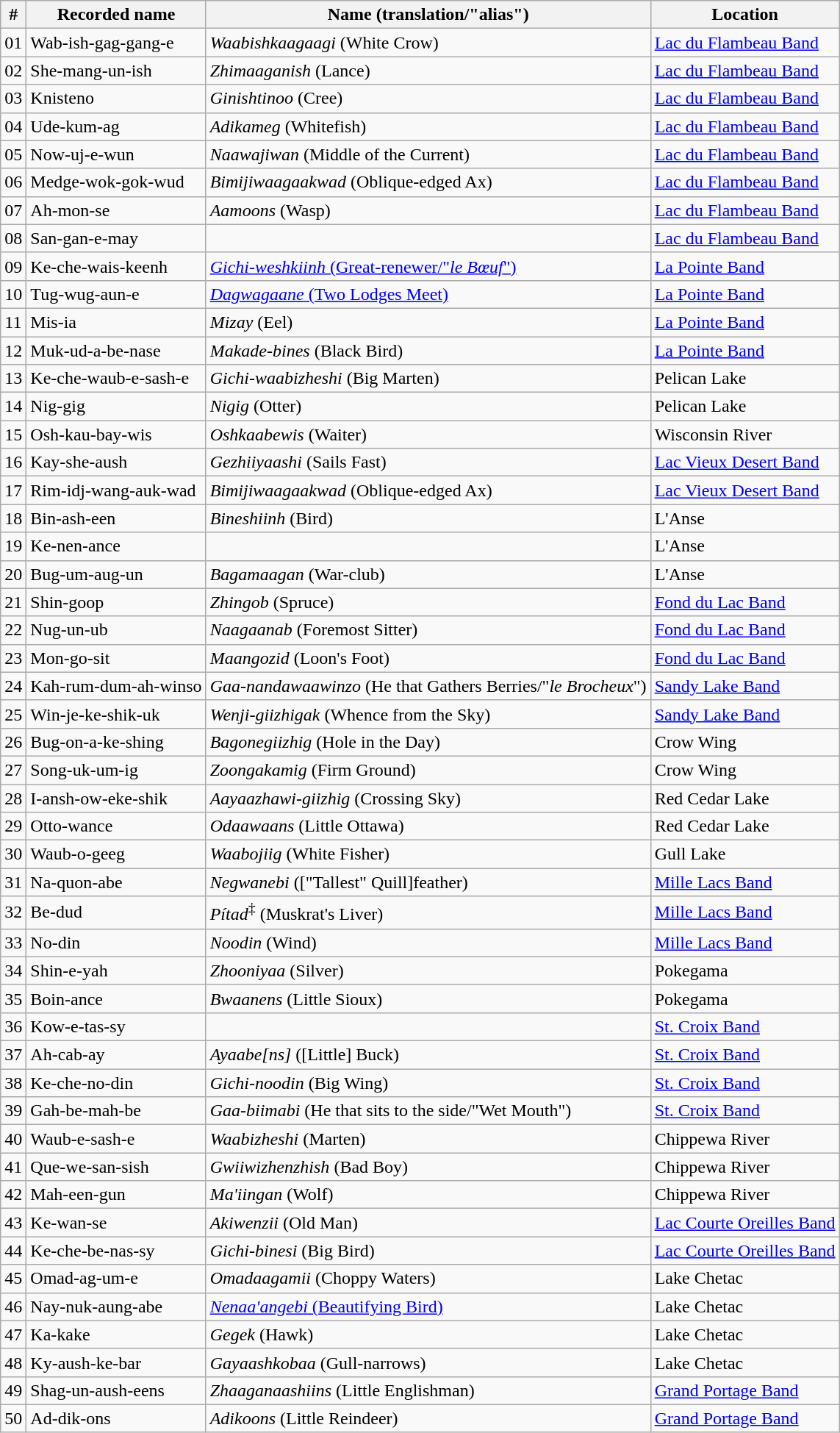<table class="wikitable sortable">
<tr>
<th>#</th>
<th>Recorded name</th>
<th>Name (translation/"alias")</th>
<th>Location</th>
</tr>
<tr>
<td>01</td>
<td>Wab-ish-gag-gang-e</td>
<td><em>Waabishkaagaagi</em> (White Crow)</td>
<td><a href='#'>Lac du Flambeau Band</a></td>
</tr>
<tr>
<td>02</td>
<td>She-mang-un-ish</td>
<td><em>Zhimaaganish</em> (Lance)</td>
<td><a href='#'>Lac du Flambeau Band</a></td>
</tr>
<tr>
<td>03</td>
<td>Knisteno</td>
<td><em>Ginishtinoo</em> (Cree)</td>
<td><a href='#'>Lac du Flambeau Band</a></td>
</tr>
<tr>
<td>04</td>
<td>Ude-kum-ag</td>
<td><em>Adikameg</em> (Whitefish)</td>
<td><a href='#'>Lac du Flambeau Band</a></td>
</tr>
<tr>
<td>05</td>
<td>Now-uj-e-wun</td>
<td><em>Naawajiwan</em> (Middle of the Current)</td>
<td><a href='#'>Lac du Flambeau Band</a></td>
</tr>
<tr>
<td>06</td>
<td>Medge-wok-gok-wud</td>
<td><em>Bimijiwaagaakwad</em> (Oblique-edged Ax)</td>
<td><a href='#'>Lac du Flambeau Band</a></td>
</tr>
<tr>
<td>07</td>
<td>Ah-mon-se</td>
<td><em>Aamoons</em> (Wasp)</td>
<td><a href='#'>Lac du Flambeau Band</a></td>
</tr>
<tr>
<td>08</td>
<td>San-gan-e-may</td>
<td></td>
<td><a href='#'>Lac du Flambeau Band</a></td>
</tr>
<tr>
<td>09</td>
<td>Ke-che-wais-keenh</td>
<td><a href='#'><em>Gichi-weshkiinh</em> (Great-renewer/"<em>le Bœuf</em>")</a></td>
<td><a href='#'>La Pointe Band</a></td>
</tr>
<tr>
<td>10</td>
<td>Tug-wug-aun-e</td>
<td><a href='#'><em>Dagwagaane</em> (Two Lodges Meet)</a></td>
<td><a href='#'>La Pointe Band</a></td>
</tr>
<tr>
<td>11</td>
<td>Mis-ia</td>
<td><em>Mizay</em> (Eel)</td>
<td><a href='#'>La Pointe Band</a></td>
</tr>
<tr>
<td>12</td>
<td>Muk-ud-a-be-nase</td>
<td><em>Makade-bines</em> (Black Bird)</td>
<td><a href='#'>La Pointe Band</a></td>
</tr>
<tr>
<td>13</td>
<td>Ke-che-waub-e-sash-e</td>
<td><em>Gichi-waabizheshi</em> (Big Marten)</td>
<td>Pelican Lake</td>
</tr>
<tr>
<td>14</td>
<td>Nig-gig</td>
<td><em>Nigig</em> (Otter)</td>
<td>Pelican Lake</td>
</tr>
<tr>
<td>15</td>
<td>Osh-kau-bay-wis</td>
<td><em>Oshkaabewis</em> (Waiter)</td>
<td>Wisconsin River</td>
</tr>
<tr>
<td>16</td>
<td>Kay-she-aush</td>
<td><em>Gezhiiyaashi</em> (Sails Fast)</td>
<td><a href='#'>Lac Vieux Desert Band</a></td>
</tr>
<tr>
<td>17</td>
<td>Rim-idj-wang-auk-wad</td>
<td><em>Bimijiwaagaakwad</em> (Oblique-edged Ax)</td>
<td><a href='#'>Lac Vieux Desert Band</a></td>
</tr>
<tr>
<td>18</td>
<td>Bin-ash-een</td>
<td><em>Bineshiinh</em> (Bird)</td>
<td>L'Anse</td>
</tr>
<tr>
<td>19</td>
<td>Ke-nen-ance</td>
<td></td>
<td>L'Anse</td>
</tr>
<tr>
<td>20</td>
<td>Bug-um-aug-un</td>
<td><em>Bagamaagan</em> (War-club)</td>
<td>L'Anse</td>
</tr>
<tr>
<td>21</td>
<td>Shin-goop</td>
<td><em>Zhingob</em> (Spruce)</td>
<td><a href='#'>Fond du Lac Band</a></td>
</tr>
<tr>
<td>22</td>
<td>Nug-un-ub</td>
<td><em>Naagaanab</em> (Foremost Sitter)</td>
<td><a href='#'>Fond du Lac Band</a></td>
</tr>
<tr>
<td>23</td>
<td>Mon-go-sit</td>
<td><em>Maangozid</em> (Loon's Foot)</td>
<td><a href='#'>Fond du Lac Band</a></td>
</tr>
<tr>
<td>24</td>
<td>Kah-rum-dum-ah-winso</td>
<td><em>Gaa-nandawaawinzo</em> (He that Gathers Berries/"<em>le Brocheux</em>")</td>
<td><a href='#'>Sandy Lake Band</a></td>
</tr>
<tr>
<td>25</td>
<td>Win-je-ke-shik-uk</td>
<td><em>Wenji-giizhigak</em> (Whence from the Sky)</td>
<td><a href='#'>Sandy Lake Band</a></td>
</tr>
<tr>
<td>26</td>
<td>Bug-on-a-ke-shing</td>
<td><em>Bagonegiizhig</em> (Hole in the Day)</td>
<td>Crow Wing</td>
</tr>
<tr>
<td>27</td>
<td>Song-uk-um-ig</td>
<td><em>Zoongakamig</em> (Firm Ground)</td>
<td>Crow Wing</td>
</tr>
<tr>
<td>28</td>
<td>I-ansh-ow-eke-shik</td>
<td><em>Aayaazhawi-giizhig</em> (Crossing Sky)</td>
<td>Red Cedar Lake</td>
</tr>
<tr>
<td>29</td>
<td>Otto-wance</td>
<td><em>Odaawaans</em> (Little Ottawa)</td>
<td>Red Cedar Lake</td>
</tr>
<tr>
<td>30</td>
<td>Waub-o-geeg</td>
<td><em>Waabojiig</em> (White Fisher)</td>
<td>Gull Lake</td>
</tr>
<tr>
<td>31</td>
<td>Na-quon-abe</td>
<td><em>Negwanebi</em> (["Tallest" Quill]feather)</td>
<td><a href='#'>Mille Lacs Band</a></td>
</tr>
<tr>
<td>32</td>
<td>Be-dud</td>
<td><em>Pítad</em><sup>‡</sup> (Muskrat's Liver)</td>
<td><a href='#'>Mille Lacs Band</a></td>
</tr>
<tr>
<td>33</td>
<td>No-din</td>
<td><em>Noodin</em> (Wind)</td>
<td><a href='#'>Mille Lacs Band</a></td>
</tr>
<tr>
<td>34</td>
<td>Shin-e-yah</td>
<td><em>Zhooniyaa</em> (Silver)</td>
<td>Pokegama</td>
</tr>
<tr>
<td>35</td>
<td>Boin-ance</td>
<td><em>Bwaanens</em> (Little Sioux)</td>
<td>Pokegama</td>
</tr>
<tr>
<td>36</td>
<td>Kow-e-tas-sy</td>
<td></td>
<td><a href='#'>St. Croix Band</a></td>
</tr>
<tr>
<td>37</td>
<td>Ah-cab-ay</td>
<td><em>Ayaabe[ns]</em> ([Little] Buck)</td>
<td><a href='#'>St. Croix Band</a></td>
</tr>
<tr>
<td>38</td>
<td>Ke-che-no-din</td>
<td><em>Gichi-noodin</em> (Big Wing)</td>
<td><a href='#'>St. Croix Band</a></td>
</tr>
<tr>
<td>39</td>
<td>Gah-be-mah-be</td>
<td><em>Gaa-biimabi</em> (He that sits to the side/"Wet Mouth")</td>
<td><a href='#'>St. Croix Band</a></td>
</tr>
<tr>
<td>40</td>
<td>Waub-e-sash-e</td>
<td><em>Waabizheshi</em> (Marten)</td>
<td>Chippewa River</td>
</tr>
<tr>
<td>41</td>
<td>Que-we-san-sish</td>
<td><em>Gwiiwizhenzhish</em> (Bad Boy)</td>
<td>Chippewa River</td>
</tr>
<tr>
<td>42</td>
<td>Mah-een-gun</td>
<td><em>Ma'iingan</em> (Wolf)</td>
<td>Chippewa River</td>
</tr>
<tr>
<td>43</td>
<td>Ke-wan-se</td>
<td><em>Akiwenzii</em> (Old Man)</td>
<td><a href='#'>Lac Courte Oreilles Band</a></td>
</tr>
<tr>
<td>44</td>
<td>Ke-che-be-nas-sy</td>
<td><em>Gichi-binesi</em> (Big Bird)</td>
<td><a href='#'>Lac Courte Oreilles Band</a></td>
</tr>
<tr>
<td>45</td>
<td>Omad-ag-um-e</td>
<td><em>Omadaagamii</em> (Choppy Waters)</td>
<td>Lake Chetac</td>
</tr>
<tr>
<td>46</td>
<td>Nay-nuk-aung-abe</td>
<td><a href='#'><em>Nenaa'angebi</em> (Beautifying Bird)</a></td>
<td>Lake Chetac</td>
</tr>
<tr>
<td>47</td>
<td>Ka-kake</td>
<td><em>Gegek</em> (Hawk)</td>
<td>Lake Chetac</td>
</tr>
<tr>
<td>48</td>
<td>Ky-aush-ke-bar</td>
<td><em>Gayaashkobaa</em> (Gull-narrows)</td>
<td>Lake Chetac</td>
</tr>
<tr>
<td>49</td>
<td>Shag-un-aush-eens</td>
<td><em>Zhaaganaashiins</em> (Little Englishman)</td>
<td><a href='#'>Grand Portage Band</a></td>
</tr>
<tr>
<td>50</td>
<td>Ad-dik-ons</td>
<td><em>Adikoons</em> (Little Reindeer)</td>
<td><a href='#'>Grand Portage Band</a></td>
</tr>
</table>
